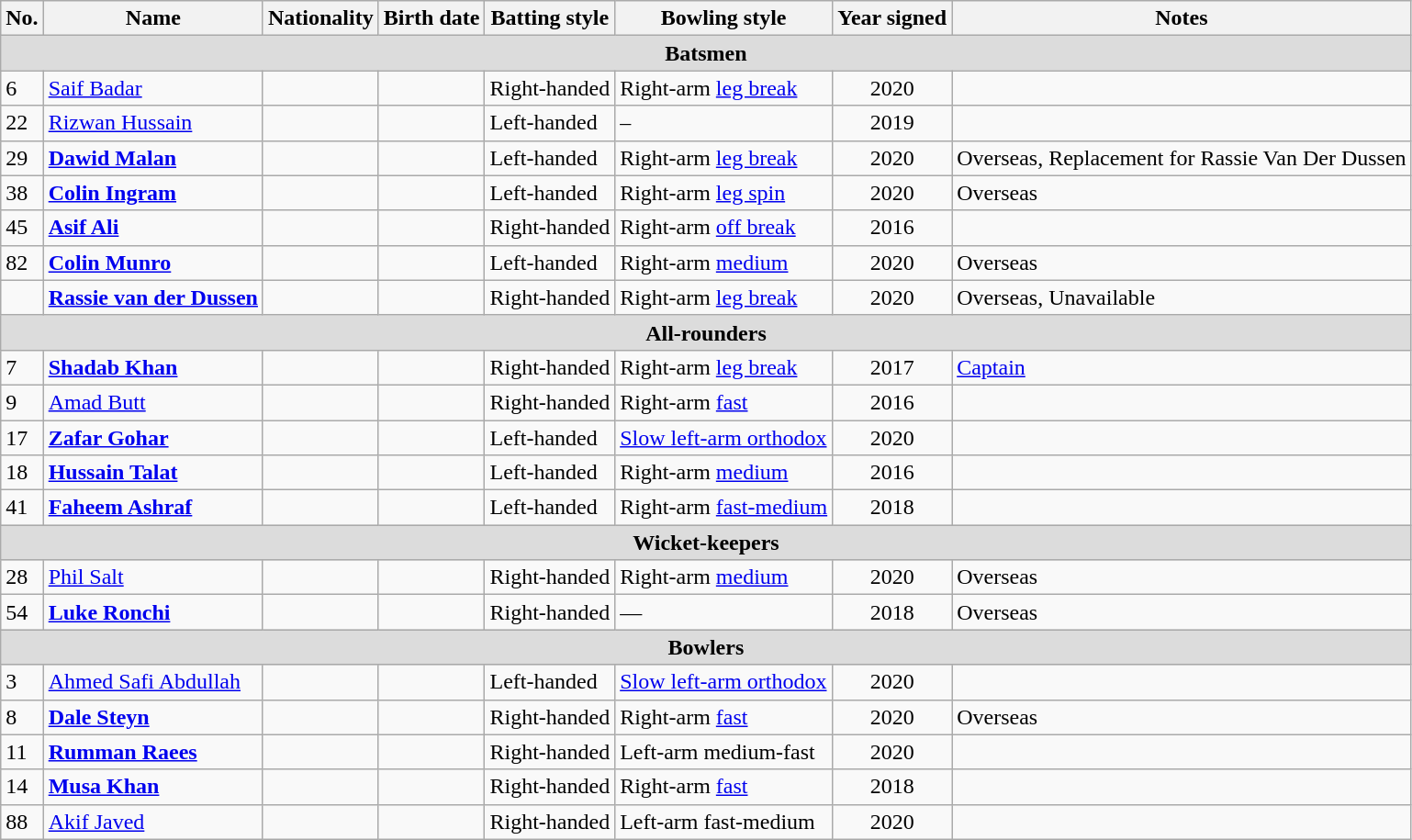<table class="wikitable">
<tr>
<th>No.</th>
<th>Name</th>
<th>Nationality</th>
<th>Birth date</th>
<th>Batting style</th>
<th>Bowling style</th>
<th>Year signed</th>
<th>Notes</th>
</tr>
<tr>
<th colspan="8" style="background:#dcdcdc; text-align:center;">Batsmen</th>
</tr>
<tr>
<td>6</td>
<td><a href='#'>Saif Badar</a></td>
<td></td>
<td></td>
<td>Right-handed</td>
<td>Right-arm <a href='#'>leg break</a></td>
<td style="text-align:center;">2020</td>
<td></td>
</tr>
<tr>
<td>22</td>
<td><a href='#'>Rizwan Hussain</a></td>
<td></td>
<td></td>
<td>Left-handed</td>
<td>–</td>
<td style="text-align:center;">2019</td>
<td></td>
</tr>
<tr>
<td>29</td>
<td><strong><a href='#'>Dawid Malan</a></strong></td>
<td></td>
<td></td>
<td>Left-handed</td>
<td>Right-arm <a href='#'>leg break</a></td>
<td style="text-align:center;">2020</td>
<td>Overseas, Replacement for Rassie Van Der Dussen</td>
</tr>
<tr>
<td>38</td>
<td><strong><a href='#'>Colin Ingram</a></strong></td>
<td></td>
<td></td>
<td>Left-handed</td>
<td>Right-arm <a href='#'>leg spin</a></td>
<td style="text-align:center;">2020</td>
<td>Overseas</td>
</tr>
<tr>
<td>45</td>
<td><strong><a href='#'>Asif Ali</a></strong></td>
<td></td>
<td></td>
<td>Right-handed</td>
<td>Right-arm <a href='#'>off break</a></td>
<td style="text-align:center;">2016</td>
<td></td>
</tr>
<tr>
<td>82</td>
<td><strong><a href='#'>Colin Munro</a></strong></td>
<td></td>
<td></td>
<td>Left-handed</td>
<td>Right-arm <a href='#'>medium</a></td>
<td style="text-align:center;">2020</td>
<td>Overseas</td>
</tr>
<tr>
<td></td>
<td><strong><a href='#'>Rassie van der Dussen</a></strong></td>
<td></td>
<td></td>
<td>Right-handed</td>
<td>Right-arm <a href='#'>leg break</a></td>
<td style="text-align:center;">2020</td>
<td>Overseas, Unavailable</td>
</tr>
<tr>
<th colspan="8" style="background:#dcdcdc; text-align:center;">All-rounders</th>
</tr>
<tr>
<td>7</td>
<td><strong><a href='#'>Shadab Khan</a></strong></td>
<td></td>
<td></td>
<td>Right-handed</td>
<td>Right-arm <a href='#'>leg break</a></td>
<td style="text-align:center;">2017</td>
<td><a href='#'>Captain</a></td>
</tr>
<tr>
<td>9</td>
<td><a href='#'>Amad Butt</a></td>
<td></td>
<td></td>
<td>Right-handed</td>
<td>Right-arm <a href='#'>fast</a></td>
<td style="text-align:center;">2016</td>
<td></td>
</tr>
<tr>
<td>17</td>
<td><strong><a href='#'>Zafar Gohar</a></strong></td>
<td></td>
<td></td>
<td>Left-handed</td>
<td><a href='#'>Slow left-arm orthodox</a></td>
<td style="text-align:center;">2020</td>
<td></td>
</tr>
<tr>
<td>18</td>
<td><strong><a href='#'>Hussain Talat</a></strong></td>
<td></td>
<td></td>
<td>Left-handed</td>
<td>Right-arm <a href='#'>medium</a></td>
<td style="text-align:center;">2016</td>
<td></td>
</tr>
<tr>
<td>41</td>
<td><strong><a href='#'>Faheem Ashraf</a></strong></td>
<td></td>
<td></td>
<td>Left-handed</td>
<td>Right-arm <a href='#'>fast-medium</a></td>
<td style="text-align:center;">2018</td>
<td></td>
</tr>
<tr>
<th colspan="8" style="background:#dcdcdc; text-align:center;">Wicket-keepers</th>
</tr>
<tr>
<td>28</td>
<td><a href='#'>Phil Salt</a></td>
<td></td>
<td></td>
<td>Right-handed</td>
<td>Right-arm <a href='#'>medium</a></td>
<td style="text-align:center;">2020</td>
<td>Overseas</td>
</tr>
<tr>
<td>54</td>
<td><strong><a href='#'>Luke Ronchi</a></strong></td>
<td></td>
<td></td>
<td>Right-handed</td>
<td>—</td>
<td style="text-align:center;">2018</td>
<td>Overseas</td>
</tr>
<tr>
<th colspan="8" style="background:#dcdcdc;">Bowlers</th>
</tr>
<tr>
<td>3</td>
<td><a href='#'>Ahmed Safi Abdullah</a></td>
<td></td>
<td></td>
<td>Left-handed</td>
<td><a href='#'>Slow left-arm orthodox</a></td>
<td style="text-align:center;">2020</td>
<td></td>
</tr>
<tr>
<td>8</td>
<td><strong><a href='#'>Dale Steyn</a></strong></td>
<td></td>
<td></td>
<td>Right-handed</td>
<td>Right-arm <a href='#'>fast</a></td>
<td style="text-align:center;">2020</td>
<td>Overseas</td>
</tr>
<tr>
<td>11</td>
<td><strong><a href='#'>Rumman Raees</a></strong></td>
<td></td>
<td></td>
<td>Right-handed</td>
<td>Left-arm medium-fast</td>
<td style="text-align:center;">2020</td>
<td></td>
</tr>
<tr>
<td>14</td>
<td><strong><a href='#'>Musa Khan</a></strong></td>
<td></td>
<td></td>
<td>Right-handed</td>
<td>Right-arm <a href='#'>fast</a></td>
<td style="text-align:center;">2018</td>
<td></td>
</tr>
<tr>
<td>88</td>
<td><a href='#'>Akif Javed</a></td>
<td></td>
<td></td>
<td>Right-handed</td>
<td>Left-arm fast-medium</td>
<td style="text-align:center;">2020</td>
<td></td>
</tr>
</table>
